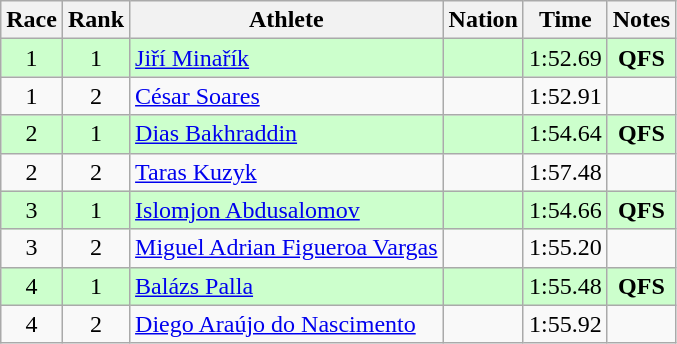<table class="wikitable sortable" style="text-align:center;">
<tr>
<th>Race</th>
<th>Rank</th>
<th>Athlete</th>
<th>Nation</th>
<th>Time</th>
<th>Notes</th>
</tr>
<tr bgcolor=ccffcc>
<td>1</td>
<td>1</td>
<td align=left><a href='#'>Jiří Minařík</a></td>
<td align=left></td>
<td>1:52.69</td>
<td><strong>QFS</strong></td>
</tr>
<tr>
<td>1</td>
<td>2</td>
<td align=left><a href='#'>César Soares</a></td>
<td align=left></td>
<td>1:52.91</td>
<td></td>
</tr>
<tr bgcolor=ccffcc>
<td>2</td>
<td>1</td>
<td align=left><a href='#'>Dias Bakhraddin</a></td>
<td align=left></td>
<td>1:54.64</td>
<td><strong>QFS</strong></td>
</tr>
<tr>
<td>2</td>
<td>2</td>
<td align=left><a href='#'>Taras Kuzyk</a></td>
<td align=left></td>
<td>1:57.48</td>
<td></td>
</tr>
<tr bgcolor=ccffcc>
<td>3</td>
<td>1</td>
<td align=left><a href='#'>Islomjon Abdusalomov</a></td>
<td align=left></td>
<td>1:54.66</td>
<td><strong>QFS</strong></td>
</tr>
<tr>
<td>3</td>
<td>2</td>
<td align=left><a href='#'>Miguel Adrian Figueroa Vargas</a></td>
<td align=left></td>
<td>1:55.20</td>
<td></td>
</tr>
<tr bgcolor=ccffcc>
<td>4</td>
<td>1</td>
<td align=left><a href='#'>Balázs Palla</a></td>
<td align=left></td>
<td>1:55.48</td>
<td><strong>QFS</strong></td>
</tr>
<tr>
<td>4</td>
<td>2</td>
<td align=left><a href='#'>Diego Araújo do Nascimento</a></td>
<td align=left></td>
<td>1:55.92</td>
<td></td>
</tr>
</table>
